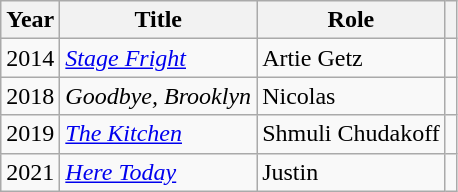<table class="wikitable sortable">
<tr>
<th>Year</th>
<th>Title</th>
<th>Role</th>
<th></th>
</tr>
<tr>
<td>2014</td>
<td><em><a href='#'>Stage Fright</a></em></td>
<td>Artie Getz</td>
<td></td>
</tr>
<tr>
<td>2018</td>
<td><em>Goodbye, Brooklyn</em></td>
<td>Nicolas</td>
<td></td>
</tr>
<tr>
<td>2019</td>
<td><em><a href='#'>The Kitchen</a></em></td>
<td>Shmuli Chudakoff</td>
<td></td>
</tr>
<tr>
<td>2021</td>
<td><em><a href='#'>Here Today</a></em></td>
<td>Justin</td>
<td></td>
</tr>
</table>
